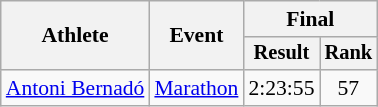<table class="wikitable" style="font-size:90%">
<tr>
<th rowspan="2">Athlete</th>
<th rowspan="2">Event</th>
<th colspan="2">Final</th>
</tr>
<tr style="font-size:95%">
<th>Result</th>
<th>Rank</th>
</tr>
<tr align=center>
<td align=left><a href='#'>Antoni Bernadó</a></td>
<td align=left><a href='#'>Marathon</a></td>
<td>2:23:55</td>
<td>57</td>
</tr>
</table>
